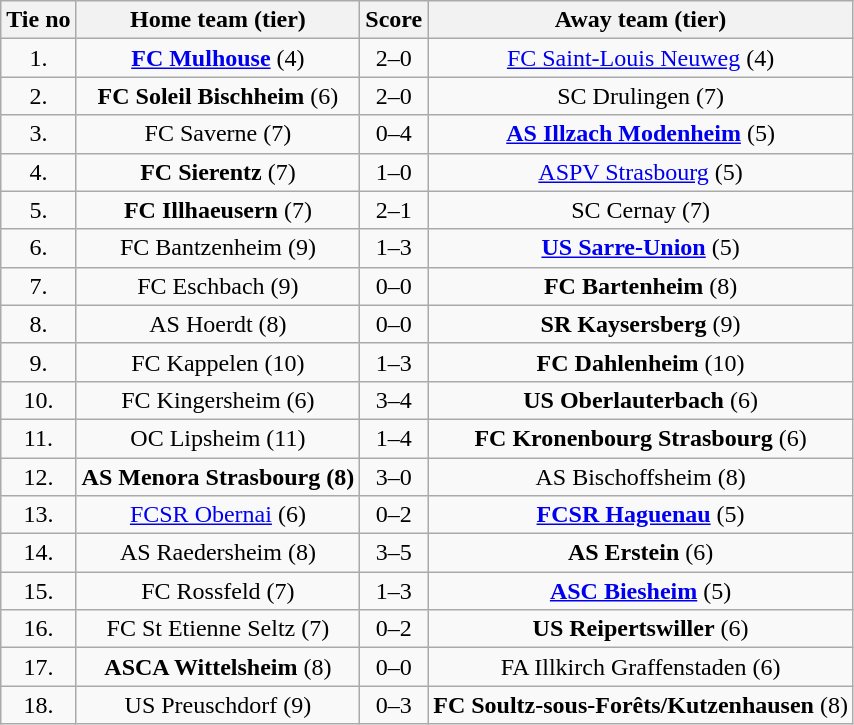<table class="wikitable" style="text-align: center">
<tr>
<th>Tie no</th>
<th>Home team (tier)</th>
<th>Score</th>
<th>Away team (tier)</th>
</tr>
<tr>
<td>1.</td>
<td><strong><a href='#'>FC Mulhouse</a></strong> (4)</td>
<td>2–0</td>
<td><a href='#'>FC Saint-Louis Neuweg</a> (4)</td>
</tr>
<tr>
<td>2.</td>
<td><strong>FC Soleil Bischheim</strong> (6)</td>
<td>2–0</td>
<td>SC Drulingen (7)</td>
</tr>
<tr>
<td>3.</td>
<td>FC Saverne (7)</td>
<td>0–4</td>
<td><strong><a href='#'>AS Illzach Modenheim</a></strong> (5)</td>
</tr>
<tr>
<td>4.</td>
<td><strong>FC Sierentz</strong> (7)</td>
<td>1–0</td>
<td><a href='#'>ASPV Strasbourg</a> (5)</td>
</tr>
<tr>
<td>5.</td>
<td><strong>FC Illhaeusern</strong> (7)</td>
<td>2–1</td>
<td>SC Cernay (7)</td>
</tr>
<tr>
<td>6.</td>
<td>FC Bantzenheim (9)</td>
<td>1–3</td>
<td><strong><a href='#'>US Sarre-Union</a></strong> (5)</td>
</tr>
<tr>
<td>7.</td>
<td>FC Eschbach (9)</td>
<td>0–0 </td>
<td><strong>FC Bartenheim</strong> (8)</td>
</tr>
<tr>
<td>8.</td>
<td>AS Hoerdt (8)</td>
<td>0–0 </td>
<td><strong>SR Kaysersberg</strong> (9)</td>
</tr>
<tr>
<td>9.</td>
<td>FC Kappelen (10)</td>
<td>1–3</td>
<td><strong>FC Dahlenheim</strong> (10)</td>
</tr>
<tr>
<td>10.</td>
<td>FC Kingersheim (6)</td>
<td>3–4 </td>
<td><strong>US Oberlauterbach</strong> (6)</td>
</tr>
<tr>
<td>11.</td>
<td>OC Lipsheim (11)</td>
<td>1–4</td>
<td><strong>FC Kronenbourg Strasbourg</strong> (6)</td>
</tr>
<tr>
<td>12.</td>
<td><strong>AS Menora Strasbourg (8)</strong></td>
<td>3–0</td>
<td>AS Bischoffsheim (8)</td>
</tr>
<tr>
<td>13.</td>
<td><a href='#'>FCSR Obernai</a> (6)</td>
<td>0–2</td>
<td><strong><a href='#'>FCSR Haguenau</a></strong> (5)</td>
</tr>
<tr>
<td>14.</td>
<td>AS Raedersheim (8)</td>
<td>3–5 </td>
<td><strong>AS Erstein</strong> (6)</td>
</tr>
<tr>
<td>15.</td>
<td>FC Rossfeld (7)</td>
<td>1–3</td>
<td><strong><a href='#'>ASC Biesheim</a></strong> (5)</td>
</tr>
<tr>
<td>16.</td>
<td>FC St Etienne Seltz (7)</td>
<td>0–2</td>
<td><strong>US Reipertswiller</strong> (6)</td>
</tr>
<tr>
<td>17.</td>
<td><strong>ASCA Wittelsheim</strong> (8)</td>
<td>0–0 </td>
<td>FA Illkirch Graffenstaden (6)</td>
</tr>
<tr>
<td>18.</td>
<td>US Preuschdorf (9)</td>
<td>0–3</td>
<td><strong>FC Soultz-sous-Forêts/Kutzenhausen</strong> (8)</td>
</tr>
</table>
